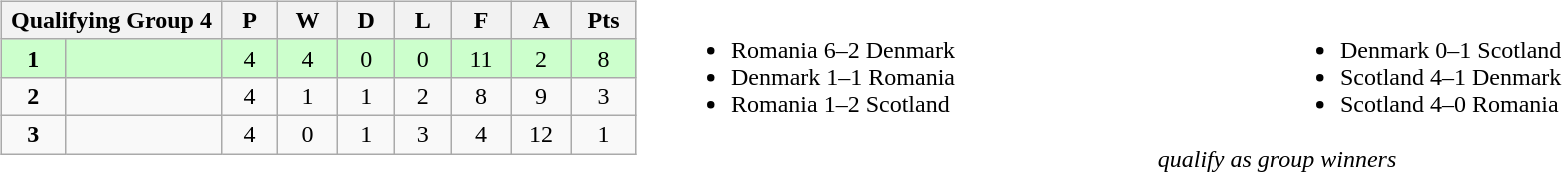<table width=100%>
<tr>
<td valign="top" width="440"><br><table class="wikitable">
<tr>
<th colspan="2">Qualifying Group 4</th>
<th rowspan="1">P</th>
<th rowspan="1">W</th>
<th colspan="1">D</th>
<th colspan="1">L</th>
<th colspan="1">F</th>
<th colspan="1">A</th>
<th colspan="1">Pts</th>
</tr>
<tr style="background:#ccffcc;">
<td align=center width="50"><strong>1</strong></td>
<td width="150"><strong></strong></td>
<td align=center width="50">4</td>
<td align=center width="50">4</td>
<td align=center width="50">0</td>
<td align=center width="50">0</td>
<td align=center width="50">11</td>
<td align=center width="50">2</td>
<td align=center width="50">8</td>
</tr>
<tr>
<td align=center><strong>2</strong></td>
<td></td>
<td align=center>4</td>
<td align=center>1</td>
<td align=center>1</td>
<td align=center>2</td>
<td align=center>8</td>
<td align=center>9</td>
<td align=center>3</td>
</tr>
<tr>
<td align=center><strong>3</strong></td>
<td></td>
<td align=center>4</td>
<td align=center>0</td>
<td align=center>1</td>
<td align=center>3</td>
<td align=center>4</td>
<td align=center>12</td>
<td align=center>1</td>
</tr>
</table>
</td>
<td valign="middle" align="center"><br><table width=100%>
<tr>
<td valign="middle" align=left width=50%><br><ul><li>Romania 6–2 Denmark</li><li>Denmark 1–1 Romania</li><li>Romania 1–2 Scotland</li></ul></td>
<td valign="middle" align=left width=50%><br><ul><li>Denmark 0–1 Scotland</li><li>Scotland 4–1 Denmark</li><li>Scotland 4–0 Romania</li></ul></td>
</tr>
</table>
<em> qualify as group winners</em></td>
</tr>
</table>
